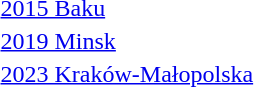<table>
<tr valign="center">
<td><a href='#'>2015 Baku</a><br></td>
<td></td>
<td></td>
<td></td>
</tr>
<tr valign="center">
<td rowspan="2"><a href='#'>2019 Minsk</a><br></td>
<td rowspan="2"></td>
<td rowspan="2"></td>
<td></td>
</tr>
<tr>
<td></td>
</tr>
<tr valign="center">
<td rowspan="2"><a href='#'>2023 Kraków-Małopolska</a><br></td>
<td rowspan="2"></td>
<td rowspan="2"></td>
<td></td>
</tr>
<tr>
<td></td>
</tr>
</table>
